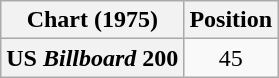<table class="wikitable plainrowheaders" style="text-align:center">
<tr>
<th scope="col">Chart (1975)</th>
<th scope="col">Position</th>
</tr>
<tr>
<th scope="row">US <em>Billboard</em> 200</th>
<td>45</td>
</tr>
</table>
